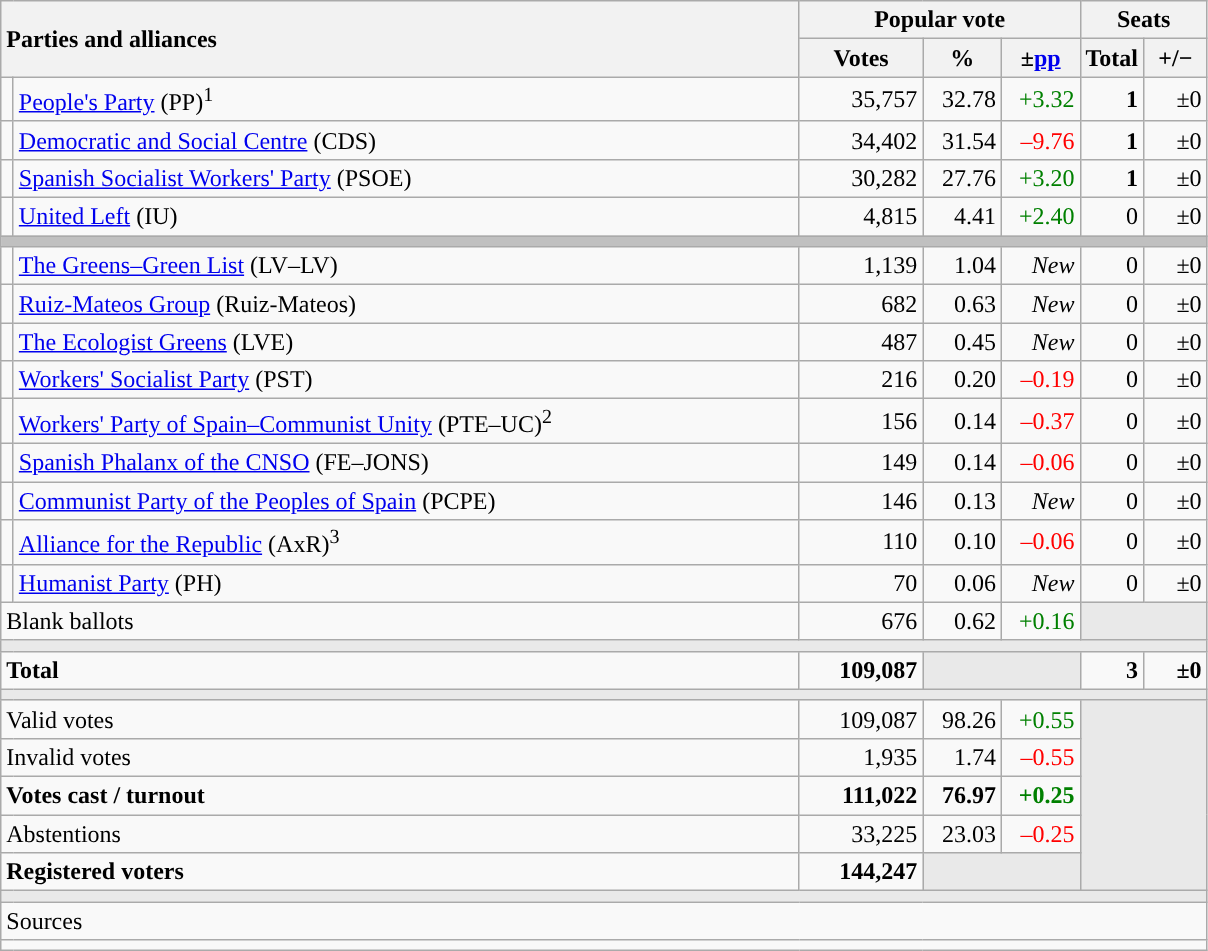<table class="wikitable" style="text-align:right;">
<tr>
<th style="text-align:left;" rowspan="2" colspan="2" width="525">Parties and alliances</th>
<th colspan="3">Popular vote</th>
<th colspan="2">Seats</th>
</tr>
<tr>
<th width="75">Votes</th>
<th width="45">%</th>
<th width="45">±<a href='#'>pp</a></th>
<th width="35">Total</th>
<th width="35">+/−</th>
</tr>
<tr>
<td width="1" style="color:inherit;background:"></td>
<td align="left"><a href='#'>People's Party</a> (PP)<sup>1</sup></td>
<td>35,757</td>
<td>32.78</td>
<td style="color:green;">+3.32</td>
<td><strong>1</strong></td>
<td>±0</td>
</tr>
<tr>
<td style="color:inherit;background:"></td>
<td align="left"><a href='#'>Democratic and Social Centre</a> (CDS)</td>
<td>34,402</td>
<td>31.54</td>
<td style="color:red;">–9.76</td>
<td><strong>1</strong></td>
<td>±0</td>
</tr>
<tr>
<td style="color:inherit;background:"></td>
<td align="left"><a href='#'>Spanish Socialist Workers' Party</a> (PSOE)</td>
<td>30,282</td>
<td>27.76</td>
<td style="color:green;">+3.20</td>
<td><strong>1</strong></td>
<td>±0</td>
</tr>
<tr>
<td style="color:inherit;background:"></td>
<td align="left"><a href='#'>United Left</a> (IU)</td>
<td>4,815</td>
<td>4.41</td>
<td style="color:green;">+2.40</td>
<td>0</td>
<td>±0</td>
</tr>
<tr>
<td colspan="7" bgcolor="#C0C0C0"></td>
</tr>
<tr>
<td style="color:inherit;background:"></td>
<td align="left"><a href='#'>The Greens–Green List</a> (LV–LV)</td>
<td>1,139</td>
<td>1.04</td>
<td><em>New</em></td>
<td>0</td>
<td>±0</td>
</tr>
<tr>
<td style="color:inherit;background:"></td>
<td align="left"><a href='#'>Ruiz-Mateos Group</a> (Ruiz-Mateos)</td>
<td>682</td>
<td>0.63</td>
<td><em>New</em></td>
<td>0</td>
<td>±0</td>
</tr>
<tr>
<td style="color:inherit;background:"></td>
<td align="left"><a href='#'>The Ecologist Greens</a> (LVE)</td>
<td>487</td>
<td>0.45</td>
<td><em>New</em></td>
<td>0</td>
<td>±0</td>
</tr>
<tr>
<td style="color:inherit;background:"></td>
<td align="left"><a href='#'>Workers' Socialist Party</a> (PST)</td>
<td>216</td>
<td>0.20</td>
<td style="color:red;">–0.19</td>
<td>0</td>
<td>±0</td>
</tr>
<tr>
<td style="color:inherit;background:"></td>
<td align="left"><a href='#'>Workers' Party of Spain–Communist Unity</a> (PTE–UC)<sup>2</sup></td>
<td>156</td>
<td>0.14</td>
<td style="color:red;">–0.37</td>
<td>0</td>
<td>±0</td>
</tr>
<tr>
<td style="color:inherit;background:"></td>
<td align="left"><a href='#'>Spanish Phalanx of the CNSO</a> (FE–JONS)</td>
<td>149</td>
<td>0.14</td>
<td style="color:red;">–0.06</td>
<td>0</td>
<td>±0</td>
</tr>
<tr>
<td style="color:inherit;background:"></td>
<td align="left"><a href='#'>Communist Party of the Peoples of Spain</a> (PCPE)</td>
<td>146</td>
<td>0.13</td>
<td><em>New</em></td>
<td>0</td>
<td>±0</td>
</tr>
<tr>
<td style="color:inherit;background:"></td>
<td align="left"><a href='#'>Alliance for the Republic</a> (AxR)<sup>3</sup></td>
<td>110</td>
<td>0.10</td>
<td style="color:red;">–0.06</td>
<td>0</td>
<td>±0</td>
</tr>
<tr>
<td style="color:inherit;background:"></td>
<td align="left"><a href='#'>Humanist Party</a> (PH)</td>
<td>70</td>
<td>0.06</td>
<td><em>New</em></td>
<td>0</td>
<td>±0</td>
</tr>
<tr>
<td align="left" colspan="2">Blank ballots</td>
<td>676</td>
<td>0.62</td>
<td style="color:green;">+0.16</td>
<td bgcolor="#E9E9E9" colspan="2"></td>
</tr>
<tr>
<td colspan="7" bgcolor="#E9E9E9"></td>
</tr>
<tr style="font-weight:bold;">
<td align="left" colspan="2">Total</td>
<td>109,087</td>
<td bgcolor="#E9E9E9" colspan="2"></td>
<td>3</td>
<td>±0</td>
</tr>
<tr>
<td colspan="7" bgcolor="#E9E9E9"></td>
</tr>
<tr>
<td align="left" colspan="2">Valid votes</td>
<td>109,087</td>
<td>98.26</td>
<td style="color:green;">+0.55</td>
<td bgcolor="#E9E9E9" colspan="2" rowspan="5"></td>
</tr>
<tr>
<td align="left" colspan="2">Invalid votes</td>
<td>1,935</td>
<td>1.74</td>
<td style="color:red;">–0.55</td>
</tr>
<tr style="font-weight:bold;">
<td align="left" colspan="2">Votes cast / turnout</td>
<td>111,022</td>
<td>76.97</td>
<td style="color:green;">+0.25</td>
</tr>
<tr>
<td align="left" colspan="2">Abstentions</td>
<td>33,225</td>
<td>23.03</td>
<td style="color:red;">–0.25</td>
</tr>
<tr style="font-weight:bold;">
<td align="left" colspan="2">Registered voters</td>
<td>144,247</td>
<td bgcolor="#E9E9E9" colspan="2"></td>
</tr>
<tr>
<td colspan="7" bgcolor="#E9E9E9"></td>
</tr>
<tr>
<td align="left" colspan="7">Sources</td>
</tr>
<tr>
<td colspan="7" style="text-align:left; max-width:790px;"></td>
</tr>
</table>
